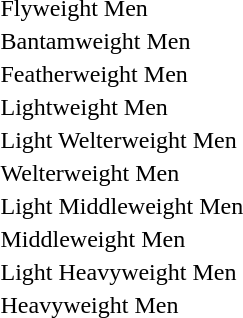<table>
<tr>
<td>Flyweight Men</td>
<td></td>
<td></td>
<td></td>
</tr>
<tr>
<td>Bantamweight Men</td>
<td></td>
<td></td>
<td></td>
</tr>
<tr>
<td>Featherweight Men</td>
<td></td>
<td></td>
<td></td>
</tr>
<tr>
<td>Lightweight Men</td>
<td></td>
<td></td>
<td></td>
</tr>
<tr>
<td nowrap>Light Welterweight Men</td>
<td></td>
<td></td>
<td></td>
</tr>
<tr>
<td>Welterweight Men</td>
<td></td>
<td></td>
<td></td>
</tr>
<tr>
<td>Light Middleweight Men</td>
<td></td>
<td></td>
<td></td>
</tr>
<tr>
<td>Middleweight Men</td>
<td></td>
<td></td>
<td></td>
</tr>
<tr>
<td>Light Heavyweight Men</td>
<td></td>
<td></td>
<td></td>
</tr>
<tr>
<td>Heavyweight Men</td>
<td></td>
<td></td>
<td></td>
</tr>
</table>
